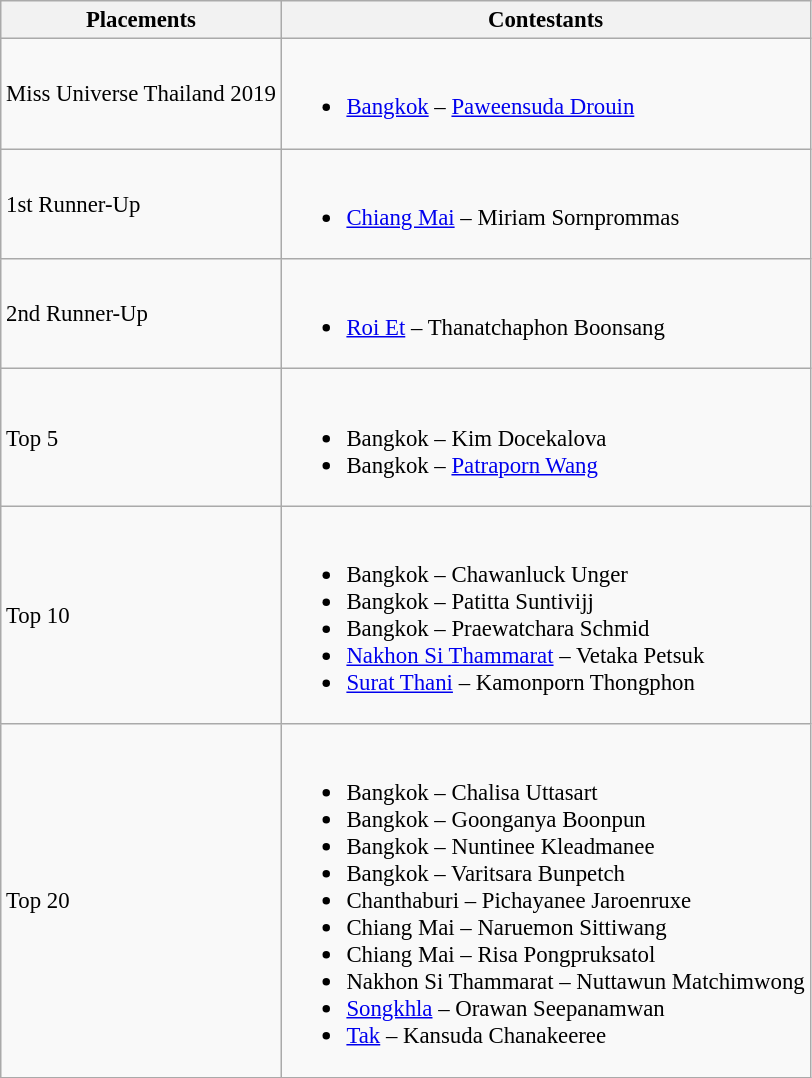<table class="wikitable sortable" style="font-size: 95%;">
<tr>
<th>Placements</th>
<th>Contestants</th>
</tr>
<tr>
<td>Miss Universe Thailand 2019</td>
<td><br><ul><li><a href='#'>Bangkok</a> – <a href='#'>Paweensuda Drouin</a></li></ul></td>
</tr>
<tr>
<td>1st Runner-Up</td>
<td><br><ul><li><a href='#'>Chiang Mai</a> – Miriam Sornprommas</li></ul></td>
</tr>
<tr>
<td>2nd Runner-Up</td>
<td><br><ul><li><a href='#'>Roi Et</a> –  Thanatchaphon Boonsang</li></ul></td>
</tr>
<tr>
<td>Top 5</td>
<td><br><ul><li>Bangkok – Kim Docekalova</li><li>Bangkok – <a href='#'>Patraporn Wang</a></li></ul></td>
</tr>
<tr>
<td>Top 10</td>
<td><br><ul><li>Bangkok – Chawanluck Unger</li><li>Bangkok – Patitta Suntivijj</li><li>Bangkok – Praewatchara Schmid</li><li><a href='#'>Nakhon Si Thammarat</a> – Vetaka Petsuk</li><li><a href='#'>Surat Thani</a> – Kamonporn Thongphon</li></ul></td>
</tr>
<tr>
<td>Top 20</td>
<td><br><ul><li>Bangkok – Chalisa Uttasart</li><li>Bangkok – Goonganya Boonpun</li><li>Bangkok – Nuntinee Kleadmanee</li><li>Bangkok – Varitsara Bunpetch</li><li>Chanthaburi – Pichayanee Jaroenruxe</li><li>Chiang Mai – Naruemon Sittiwang</li><li>Chiang Mai –  Risa Pongpruksatol</li><li>Nakhon Si Thammarat – Nuttawun Matchimwong</li><li><a href='#'>Songkhla</a> – Orawan Seepanamwan</li><li><a href='#'>Tak</a> – Kansuda Chanakeeree</li></ul></td>
</tr>
</table>
